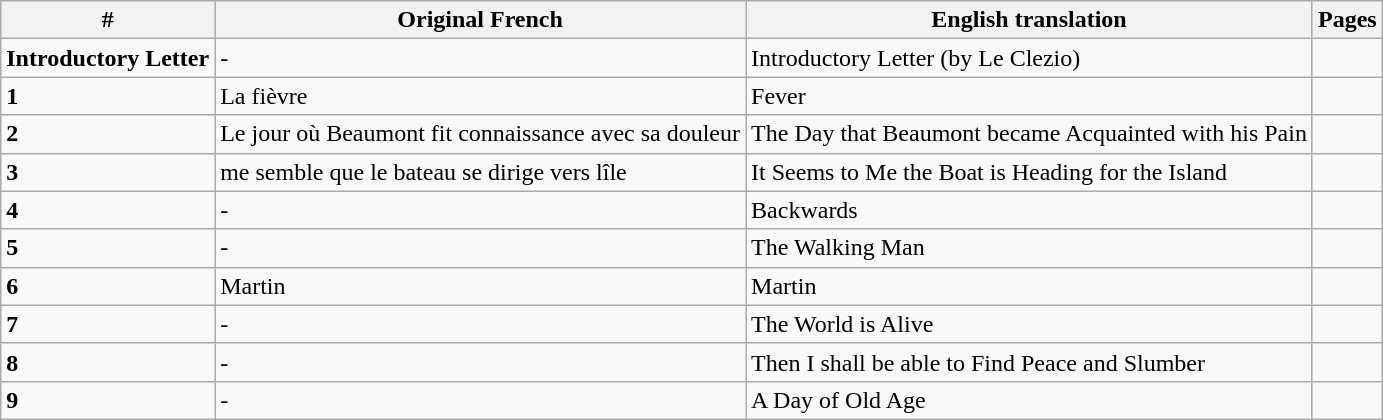<table class="wikitable">
<tr>
<th>#</th>
<th>Original French</th>
<th>English translation</th>
<th>Pages</th>
</tr>
<tr>
<td><strong>Introductory Letter </strong></td>
<td>-</td>
<td>Introductory Letter (by Le Clezio)</td>
<td></td>
</tr>
<tr>
<td><strong>1</strong></td>
<td>La fièvre</td>
<td>Fever</td>
<td></td>
</tr>
<tr>
<td><strong>2</strong></td>
<td>Le jour où Beaumont fit connaissance avec sa douleur</td>
<td>The Day that Beaumont became Acquainted with his Pain</td>
<td></td>
</tr>
<tr>
<td><strong>3</strong></td>
<td>me semble que le bateau se dirige vers lîle</td>
<td>It Seems to Me the Boat is Heading for the Island</td>
<td></td>
</tr>
<tr>
<td><strong>4</strong></td>
<td>-</td>
<td>Backwards</td>
<td></td>
</tr>
<tr>
<td><strong>5</strong></td>
<td>-</td>
<td>The Walking Man</td>
<td></td>
</tr>
<tr>
<td><strong>6</strong></td>
<td>Martin</td>
<td>Martin</td>
<td></td>
</tr>
<tr>
<td><strong>7</strong></td>
<td>-</td>
<td>The World is Alive</td>
<td></td>
</tr>
<tr>
<td><strong>8</strong></td>
<td>-</td>
<td>Then I shall be able to Find Peace and Slumber</td>
<td></td>
</tr>
<tr>
<td><strong>9</strong></td>
<td>-</td>
<td>A Day of Old Age</td>
<td></td>
</tr>
</table>
